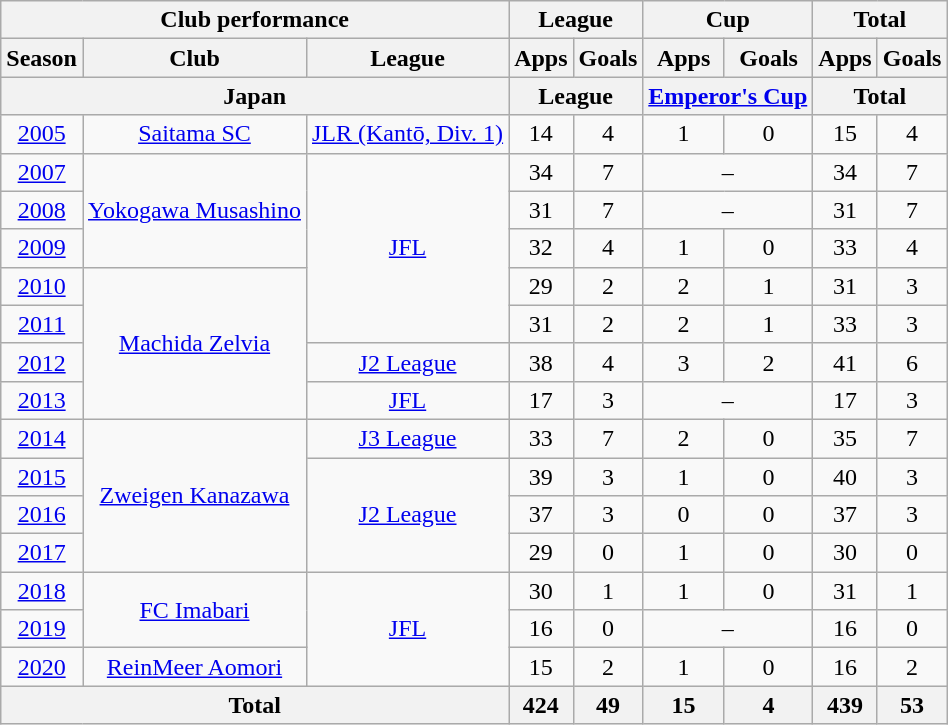<table class="wikitable" style="text-align:center;">
<tr>
<th colspan=3>Club performance</th>
<th colspan=2>League</th>
<th colspan=2>Cup</th>
<th colspan=2>Total</th>
</tr>
<tr>
<th>Season</th>
<th>Club</th>
<th>League</th>
<th>Apps</th>
<th>Goals</th>
<th>Apps</th>
<th>Goals</th>
<th>Apps</th>
<th>Goals</th>
</tr>
<tr>
<th colspan=3>Japan</th>
<th colspan=2>League</th>
<th colspan=2><a href='#'>Emperor's Cup</a></th>
<th colspan=2>Total</th>
</tr>
<tr>
<td><a href='#'>2005</a></td>
<td><a href='#'>Saitama SC</a></td>
<td><a href='#'>JLR (Kantō, Div. 1)</a></td>
<td>14</td>
<td>4</td>
<td>1</td>
<td>0</td>
<td>15</td>
<td>4</td>
</tr>
<tr>
<td><a href='#'>2007</a></td>
<td rowspan="3"><a href='#'>Yokogawa Musashino</a></td>
<td rowspan="5"><a href='#'>JFL</a></td>
<td>34</td>
<td>7</td>
<td colspan="2">–</td>
<td>34</td>
<td>7</td>
</tr>
<tr>
<td><a href='#'>2008</a></td>
<td>31</td>
<td>7</td>
<td colspan="2">–</td>
<td>31</td>
<td>7</td>
</tr>
<tr>
<td><a href='#'>2009</a></td>
<td>32</td>
<td>4</td>
<td>1</td>
<td>0</td>
<td>33</td>
<td>4</td>
</tr>
<tr>
<td><a href='#'>2010</a></td>
<td rowspan="4"><a href='#'>Machida Zelvia</a></td>
<td>29</td>
<td>2</td>
<td>2</td>
<td>1</td>
<td>31</td>
<td>3</td>
</tr>
<tr>
<td><a href='#'>2011</a></td>
<td>31</td>
<td>2</td>
<td>2</td>
<td>1</td>
<td>33</td>
<td>3</td>
</tr>
<tr>
<td><a href='#'>2012</a></td>
<td><a href='#'>J2 League</a></td>
<td>38</td>
<td>4</td>
<td>3</td>
<td>2</td>
<td>41</td>
<td>6</td>
</tr>
<tr>
<td><a href='#'>2013</a></td>
<td><a href='#'>JFL</a></td>
<td>17</td>
<td>3</td>
<td colspan="2">–</td>
<td>17</td>
<td>3</td>
</tr>
<tr>
<td><a href='#'>2014</a></td>
<td rowspan="4"><a href='#'>Zweigen Kanazawa</a></td>
<td><a href='#'>J3 League</a></td>
<td>33</td>
<td>7</td>
<td>2</td>
<td>0</td>
<td>35</td>
<td>7</td>
</tr>
<tr>
<td><a href='#'>2015</a></td>
<td rowspan="3"><a href='#'>J2 League</a></td>
<td>39</td>
<td>3</td>
<td>1</td>
<td>0</td>
<td>40</td>
<td>3</td>
</tr>
<tr>
<td><a href='#'>2016</a></td>
<td>37</td>
<td>3</td>
<td>0</td>
<td>0</td>
<td>37</td>
<td>3</td>
</tr>
<tr>
<td><a href='#'>2017</a></td>
<td>29</td>
<td>0</td>
<td>1</td>
<td>0</td>
<td>30</td>
<td>0</td>
</tr>
<tr>
<td><a href='#'>2018</a></td>
<td rowspan="2"><a href='#'>FC Imabari</a></td>
<td rowspan="3"><a href='#'>JFL</a></td>
<td>30</td>
<td>1</td>
<td>1</td>
<td>0</td>
<td>31</td>
<td>1</td>
</tr>
<tr>
<td><a href='#'>2019</a></td>
<td>16</td>
<td>0</td>
<td colspan="2">–</td>
<td>16</td>
<td>0</td>
</tr>
<tr>
<td><a href='#'>2020</a></td>
<td><a href='#'>ReinMeer Aomori</a></td>
<td>15</td>
<td>2</td>
<td>1</td>
<td>0</td>
<td>16</td>
<td>2</td>
</tr>
<tr>
<th colspan=3>Total</th>
<th>424</th>
<th>49</th>
<th>15</th>
<th>4</th>
<th>439</th>
<th>53</th>
</tr>
</table>
